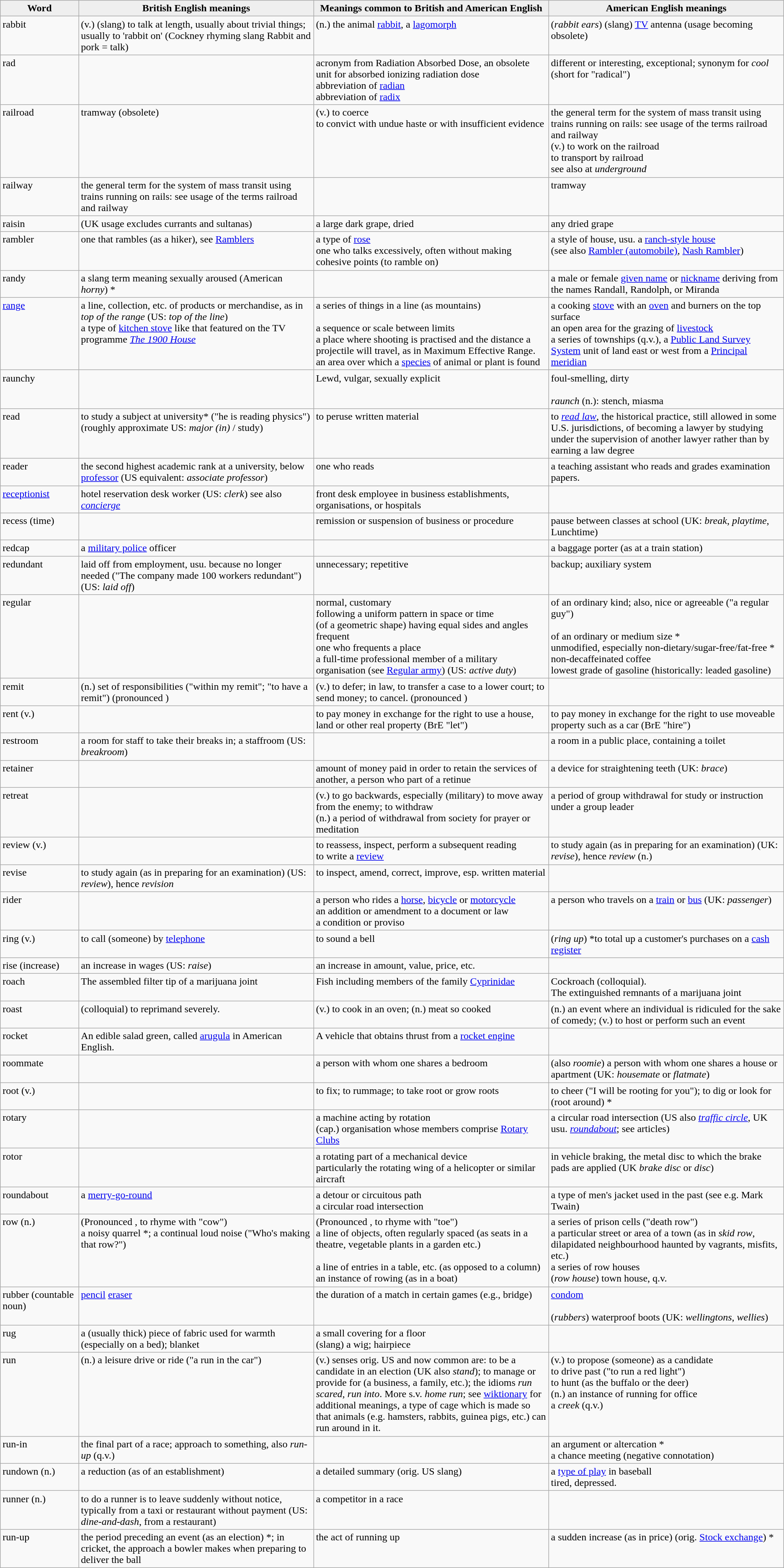<table class="wikitable">
<tr>
<th style="width:10%; background:#efefef;">Word</th>
<th style="width:30%; background:#efefef;">British English meanings</th>
<th style="width:30%; background:#efefef;">Meanings common to British and American English</th>
<th style="width:30%; background:#efefef;">American English meanings</th>
</tr>
<tr valign="top">
<td>rabbit</td>
<td>(v.) (slang) to talk at length, usually about trivial things; usually to 'rabbit on' (Cockney rhyming slang Rabbit and pork = talk)</td>
<td>(n.) the animal <a href='#'>rabbit</a>, a <a href='#'>lagomorph</a></td>
<td>(<em>rabbit ears</em>) (slang) <a href='#'>TV</a> antenna (usage becoming obsolete)</td>
</tr>
<tr valign="top">
<td>rad</td>
<td></td>
<td>acronym from Radiation Absorbed Dose, an obsolete unit for absorbed ionizing radiation dose<br>abbreviation of <a href='#'>radian</a><br>abbreviation of <a href='#'>radix</a></td>
<td>different or interesting, exceptional; synonym for <em>cool</em> (short for "radical")</td>
</tr>
<tr valign="top">
<td>railroad</td>
<td>tramway (obsolete)</td>
<td>(v.) to coerce<br>to convict with undue haste or with insufficient evidence</td>
<td>the general term for the system of mass transit using trains running on rails: see usage of the terms railroad and railway<br>(v.) to work on the railroad<br>to transport by railroad<br>see also at <em>underground</em></td>
</tr>
<tr valign="top">
<td>railway</td>
<td>the general term for the system of mass transit using trains running on rails: see usage of the terms railroad and railway</td>
<td> </td>
<td>tramway</td>
</tr>
<tr valign="top">
<td>raisin</td>
<td>(UK usage excludes currants and sultanas)</td>
<td>a large dark grape, dried</td>
<td>any dried grape</td>
</tr>
<tr valign="top">
<td>rambler</td>
<td>one that rambles (as a hiker), see <a href='#'>Ramblers</a></td>
<td>a type of <a href='#'>rose</a><br>one who talks excessively, often without making cohesive points (to ramble on)</td>
<td>a style of house, usu. a <a href='#'>ranch-style house</a><br>(see also <a href='#'>Rambler (automobile)</a>, <a href='#'>Nash Rambler</a>)</td>
</tr>
<tr valign="top">
<td>randy</td>
<td>a slang term meaning sexually aroused (American <em>horny</em>) *</td>
<td> </td>
<td>a male or female <a href='#'>given name</a> or <a href='#'>nickname</a> deriving from the names Randall, Randolph, or Miranda</td>
</tr>
<tr valign="top">
<td><a href='#'>range</a></td>
<td>a line, collection, etc. of products or merchandise, as in <em>top of the range</em> (US: <em>top of the line</em>)<br>a type of <a href='#'>kitchen stove</a> like that featured on the TV programme <em><a href='#'>The 1900 House</a></em></td>
<td>a series of things in a line (as mountains)<br><br>a sequence or scale between limits<br>a place where shooting is practised and the distance a projectile will travel, as in Maximum Effective Range.
<br>an area over which a <a href='#'>species</a> of animal or plant is found</td>
<td>a cooking <a href='#'>stove</a> with an <a href='#'>oven</a> and burners on the top surface<br>an open area for the grazing of <a href='#'>livestock</a><br>a series of townships (q.v.), a <a href='#'>Public Land Survey System</a> unit of land east or west from a <a href='#'>Principal meridian</a></td>
</tr>
<tr valign="top">
<td>raunchy</td>
<td> </td>
<td>Lewd, vulgar, sexually explicit</td>
<td>foul-smelling, dirty<br><br><em>raunch</em> (n.): stench, miasma</td>
</tr>
<tr valign="top">
<td>read</td>
<td>to study a subject at university* ("he is reading physics") (roughly approximate US: <em>major (in)</em> / study)</td>
<td>to peruse written material</td>
<td>to <em><a href='#'>read law</a></em>, the historical practice, still allowed in some U.S. jurisdictions, of becoming a lawyer by studying under the supervision of another lawyer rather than by earning a law degree</td>
</tr>
<tr valign="top">
<td>reader</td>
<td>the second highest academic rank at a university, below <a href='#'>professor</a> (US equivalent: <em>associate professor</em>)</td>
<td>one who reads</td>
<td>a teaching assistant who reads and grades examination papers.</td>
</tr>
<tr valign="top">
<td><a href='#'>receptionist</a></td>
<td>hotel reservation desk worker (US: <em>clerk</em>) see also <em><a href='#'>concierge</a></em></td>
<td>front desk employee in business establishments, organisations, or hospitals</td>
<td> </td>
</tr>
<tr valign="top">
<td>recess (time)</td>
<td> </td>
<td>remission or suspension of business or procedure</td>
<td>pause between classes at school (UK: <em>break</em>, <em>playtime</em>, Lunchtime)</td>
</tr>
<tr valign="top">
<td>redcap</td>
<td>a <a href='#'>military police</a> officer</td>
<td> </td>
<td>a baggage porter (as at a train station)</td>
</tr>
<tr valign="top">
<td>redundant</td>
<td>laid off from employment, usu. because no longer needed ("The company made 100 workers redundant") (US: <em>laid off</em>)</td>
<td>unnecessary; repetitive</td>
<td>backup; auxiliary system</td>
</tr>
<tr valign="top">
<td>regular</td>
<td> </td>
<td>normal, customary<br>following a uniform pattern in space or time<br>(of a geometric shape) having equal sides and angles<br>frequent<br>one who frequents a place<br>a full-time professional member of a military organisation (see <a href='#'>Regular army</a>) (US: <em>active duty</em>)</td>
<td>of an ordinary kind; also, nice or agreeable ("a regular guy")<br><br>of an ordinary or medium size *<br>unmodified, especially non-dietary/sugar-free/fat-free *<br>non-decaffeinated coffee<br>lowest grade of gasoline (historically: leaded gasoline)</td>
</tr>
<tr valign="top">
<td>remit</td>
<td>(n.) set of responsibilities ("within my remit"; "to have a remit") (pronounced )</td>
<td>(v.) to defer; in law, to transfer a case to a lower court; to send money; to cancel. (pronounced )</td>
<td> </td>
</tr>
<tr valign="top">
<td>rent (v.)</td>
<td> </td>
<td>to pay money in exchange for the right to use a house, land or other real property (BrE "let")</td>
<td>to pay money in exchange for the right to use moveable property such as a car (BrE "hire")</td>
</tr>
<tr valign="top">
<td>restroom</td>
<td>a room for staff to take their breaks in; a staffroom (US: <em>breakroom</em>)</td>
<td> </td>
<td>a room in a public place, containing a toilet</td>
</tr>
<tr valign="top">
<td>retainer</td>
<td> </td>
<td>amount of money paid in order to retain the services of another, a person who part of a retinue</td>
<td>a device for straightening teeth (UK: <em>brace</em>)</td>
</tr>
<tr valign="top">
<td>retreat</td>
<td> </td>
<td>(v.) to go backwards, especially (military) to move away from the enemy; to withdraw<br>(n.) a period of withdrawal from society for prayer or meditation</td>
<td>a period of group withdrawal for study or instruction under a group leader</td>
</tr>
<tr valign="top">
<td>review (v.)</td>
<td> </td>
<td>to reassess, inspect, perform a subsequent reading<br>to write a <a href='#'>review</a></td>
<td>to study again (as in preparing for an examination) (UK: <em>revise</em>), hence <em>review</em> (n.)</td>
</tr>
<tr valign="top">
<td>revise</td>
<td>to study again (as in preparing for an examination) (US: <em>review</em>), hence <em>revision</em></td>
<td>to inspect, amend, correct, improve, esp. written material</td>
<td> </td>
</tr>
<tr valign="top">
<td>rider</td>
<td> </td>
<td>a person who rides a <a href='#'>horse</a>, <a href='#'>bicycle</a> or <a href='#'>motorcycle</a><br>an addition or amendment to a document or law<br>a condition or proviso</td>
<td>a person who travels on a <a href='#'>train</a> or <a href='#'>bus</a> (UK: <em>passenger</em>)</td>
</tr>
<tr valign="top">
<td>ring (v.)</td>
<td>to call (someone) by <a href='#'>telephone</a></td>
<td>to sound a bell</td>
<td>(<em>ring up</em>) *to total up a customer's purchases on a <a href='#'>cash register</a></td>
</tr>
<tr valign="top">
<td>rise (increase)</td>
<td>an increase in wages (US: <em>raise</em>)</td>
<td>an increase in amount, value, price, etc.</td>
<td> </td>
</tr>
<tr valign="top">
<td>roach</td>
<td>The assembled filter tip of a marijuana joint</td>
<td>Fish including members of the family <a href='#'>Cyprinidae</a></td>
<td>Cockroach (colloquial).<br>The extinguished remnants of a marijuana joint</td>
</tr>
<tr valign="top">
<td>roast</td>
<td>(colloquial) to reprimand severely.</td>
<td>(v.) to cook in an oven; (n.) meat so cooked</td>
<td>(n.) an event where an individual is ridiculed for the sake of comedy; (v.) to host or perform such an event</td>
</tr>
<tr valign="top">
<td>rocket</td>
<td>An edible salad green, called <a href='#'>arugula</a> in American English.</td>
<td>A vehicle that obtains thrust from a <a href='#'>rocket engine</a></td>
<td></td>
</tr>
<tr valign="top">
<td>roommate</td>
<td> </td>
<td>a person with whom one shares a bedroom</td>
<td>(also <em>roomie</em>) a person with whom one shares a house or apartment (UK: <em>housemate</em> or <em>flatmate</em>)</td>
</tr>
<tr valign="top">
<td>root (v.)</td>
<td></td>
<td>to fix; to rummage; to take root or grow roots</td>
<td>to cheer ("I will be rooting for you"); to dig or look for (root around) *</td>
</tr>
<tr valign="top">
<td>rotary</td>
<td> </td>
<td>a machine acting by rotation<br>(cap.) organisation whose members comprise <a href='#'>Rotary Clubs</a></td>
<td>a circular road intersection (US also <em><a href='#'>traffic circle</a></em>, UK usu. <em><a href='#'>roundabout</a></em>; see articles)</td>
</tr>
<tr valign="top">
<td>rotor</td>
<td></td>
<td>a rotating part of a mechanical device<br>particularly the rotating wing of a helicopter or similar aircraft</td>
<td>in vehicle braking, the metal disc to which the brake pads are applied (UK <em>brake disc</em> or <em>disc</em>)</td>
</tr>
<tr valign="top">
<td>roundabout</td>
<td>a <a href='#'>merry-go-round</a></td>
<td>a detour or circuitous path<br>a circular road intersection</td>
<td>a type of men's jacket used in the past (see e.g. Mark Twain)</td>
</tr>
<tr valign="top">
<td>row (n.)</td>
<td>(Pronounced , to rhyme with "cow")<br>a noisy quarrel *; a continual loud noise ("Who's making that row?")</td>
<td>(Pronounced , to rhyme with "toe")<br>a line of objects, often regularly spaced (as seats in a theatre, vegetable plants in a garden etc.)<br><br>a line of entries in a table, etc. (as opposed to a column)<br>an instance of rowing (as in a boat)</td>
<td>a series of prison cells ("death row")<br>a particular street or area of a town (as in <em>skid row</em>, dilapidated neighbourhood haunted by vagrants, misfits, etc.)<br>a series of row houses<br>(<em>row house</em>) town house, q.v.</td>
</tr>
<tr valign="top">
<td>rubber (countable noun)</td>
<td><a href='#'>pencil</a> <a href='#'>eraser</a></td>
<td>the duration of a match in certain games (e.g., bridge)</td>
<td><a href='#'>condom</a><br><br>(<em>rubbers</em>) waterproof boots (UK: <em>wellingtons</em>, <em>wellies</em>)</td>
</tr>
<tr valign="top">
<td>rug</td>
<td>a (usually thick) piece of fabric used for warmth (especially on a bed); blanket</td>
<td>a small covering for a floor<br>(slang) a wig; hairpiece</td>
<td> </td>
</tr>
<tr valign="top">
<td>run</td>
<td>(n.) a leisure drive or ride ("a run in the car")</td>
<td>(v.) senses orig. US and now common are: to be a candidate in an election (UK also <em>stand</em>); to manage or provide for (a business, a family, etc.); the idioms <em>run scared</em>, <em>run into</em>. More s.v. <em>home run</em>; see <a href='#'>wiktionary</a> for additional meanings, a type of cage which is made so that animals (e.g. hamsters, rabbits, guinea pigs, etc.) can run around in it.</td>
<td>(v.) to propose (someone) as a candidate<br>to drive past ("to run a red light")<br>to hunt (as the buffalo or the deer)<br>(n.) an instance of running for office<br>a <em>creek</em> (q.v.)</td>
</tr>
<tr valign="top">
<td>run-in</td>
<td>the final part of a race; approach to something, also <em>run-up</em> (q.v.)</td>
<td> </td>
<td>an argument or altercation *<br>a chance meeting (negative connotation)</td>
</tr>
<tr valign="top">
<td>rundown (n.)</td>
<td>a reduction (as of an establishment)</td>
<td>a detailed summary (orig. US slang)</td>
<td>a <a href='#'>type of play</a> in baseball<br>tired, depressed.</td>
</tr>
<tr valign="top">
<td>runner (n.)</td>
<td>to do a runner is to leave suddenly without notice, typically from a taxi or restaurant without payment (US: <em>dine-and-dash</em>, from a restaurant)</td>
<td>a competitor in a race</td>
<td></td>
</tr>
<tr valign="top">
<td>run-up</td>
<td>the period preceding an event (as an election) *; in cricket, the approach a bowler makes when preparing to deliver the ball</td>
<td>the act of running up</td>
<td>a sudden increase (as in price) (orig. <a href='#'>Stock exchange</a>) *</td>
</tr>
</table>
